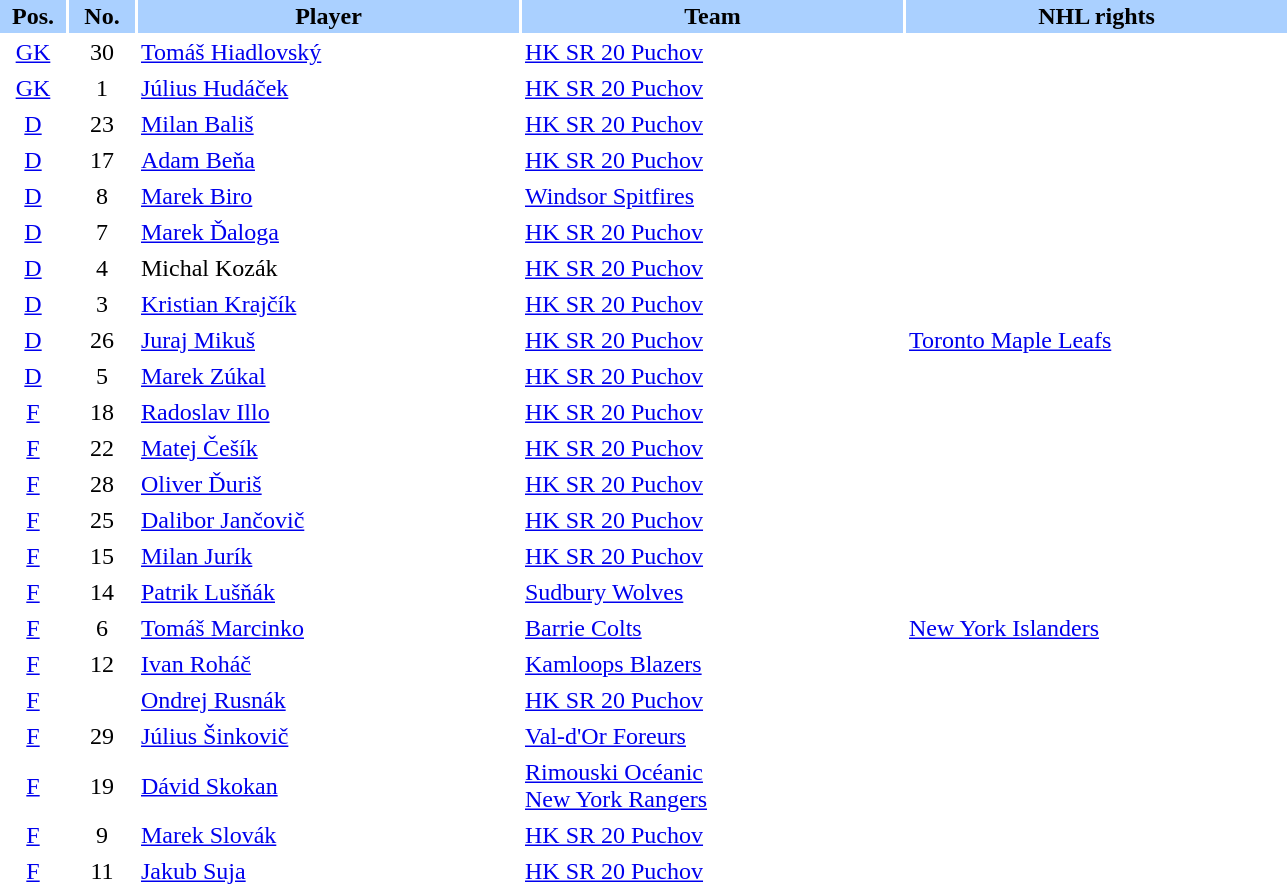<table border="0" cellspacing="2" cellpadding="2">
<tr bgcolor=AAD0FF>
<th width=40>Pos.</th>
<th width=40>No.</th>
<th width=250>Player</th>
<th width=250>Team</th>
<th width=250>NHL rights</th>
</tr>
<tr>
<td style="text-align:center;"><a href='#'>GK</a></td>
<td style="text-align:center;">30</td>
<td><a href='#'>Tomáš Hiadlovský</a></td>
<td> <a href='#'>HK SR 20 Puchov</a></td>
</tr>
<tr>
<td style="text-align:center;"><a href='#'>GK</a></td>
<td style="text-align:center;">1</td>
<td><a href='#'>Július Hudáček</a></td>
<td> <a href='#'>HK SR 20 Puchov</a></td>
</tr>
<tr>
<td style="text-align:center;"><a href='#'>D</a></td>
<td style="text-align:center;">23</td>
<td><a href='#'>Milan Bališ</a></td>
<td> <a href='#'>HK SR 20 Puchov</a></td>
</tr>
<tr>
<td style="text-align:center;"><a href='#'>D</a></td>
<td style="text-align:center;">17</td>
<td><a href='#'>Adam Beňa</a></td>
<td> <a href='#'>HK SR 20 Puchov</a></td>
</tr>
<tr>
<td style="text-align:center;"><a href='#'>D</a></td>
<td style="text-align:center;">8</td>
<td><a href='#'>Marek Biro</a></td>
<td> <a href='#'>Windsor Spitfires</a></td>
</tr>
<tr>
<td style="text-align:center;"><a href='#'>D</a></td>
<td style="text-align:center;">7</td>
<td><a href='#'>Marek Ďaloga</a></td>
<td> <a href='#'>HK SR 20 Puchov</a></td>
</tr>
<tr>
<td style="text-align:center;"><a href='#'>D</a></td>
<td style="text-align:center;">4</td>
<td>Michal Kozák</td>
<td> <a href='#'>HK SR 20 Puchov</a></td>
</tr>
<tr>
<td style="text-align:center;"><a href='#'>D</a></td>
<td style="text-align:center;">3</td>
<td><a href='#'>Kristian Krajčík</a></td>
<td> <a href='#'>HK SR 20 Puchov</a></td>
</tr>
<tr>
<td style="text-align:center;"><a href='#'>D</a></td>
<td style="text-align:center;">26</td>
<td><a href='#'>Juraj Mikuš</a></td>
<td> <a href='#'>HK SR 20 Puchov</a></td>
<td><a href='#'>Toronto Maple Leafs</a></td>
</tr>
<tr>
<td style="text-align:center;"><a href='#'>D</a></td>
<td style="text-align:center;">5</td>
<td><a href='#'>Marek Zúkal</a></td>
<td> <a href='#'>HK SR 20 Puchov</a></td>
</tr>
<tr>
<td style="text-align:center;"><a href='#'>F</a></td>
<td style="text-align:center;">18</td>
<td><a href='#'>Radoslav Illo</a></td>
<td> <a href='#'>HK SR 20 Puchov</a></td>
</tr>
<tr>
<td style="text-align:center;"><a href='#'>F</a></td>
<td style="text-align:center;">22</td>
<td><a href='#'>Matej Češík</a></td>
<td> <a href='#'>HK SR 20 Puchov</a></td>
</tr>
<tr>
<td style="text-align:center;"><a href='#'>F</a></td>
<td style="text-align:center;">28</td>
<td><a href='#'>Oliver Ďuriš</a></td>
<td> <a href='#'>HK SR 20 Puchov</a></td>
</tr>
<tr>
<td style="text-align:center;"><a href='#'>F</a></td>
<td style="text-align:center;">25</td>
<td><a href='#'>Dalibor Jančovič</a></td>
<td> <a href='#'>HK SR 20 Puchov</a></td>
</tr>
<tr>
<td style="text-align:center;"><a href='#'>F</a></td>
<td style="text-align:center;">15</td>
<td><a href='#'>Milan Jurík</a></td>
<td> <a href='#'>HK SR 20 Puchov</a></td>
</tr>
<tr>
<td style="text-align:center;"><a href='#'>F</a></td>
<td style="text-align:center;">14</td>
<td><a href='#'>Patrik Lušňák</a></td>
<td> <a href='#'>Sudbury Wolves</a></td>
</tr>
<tr>
<td style="text-align:center;"><a href='#'>F</a></td>
<td style="text-align:center;">6</td>
<td><a href='#'>Tomáš Marcinko</a></td>
<td> <a href='#'>Barrie Colts</a></td>
<td><a href='#'>New York Islanders</a></td>
</tr>
<tr>
<td style="text-align:center;"><a href='#'>F</a></td>
<td style="text-align:center;">12</td>
<td><a href='#'>Ivan Roháč</a></td>
<td> <a href='#'>Kamloops Blazers</a></td>
</tr>
<tr>
<td style="text-align:center;"><a href='#'>F</a></td>
<td style="text-align:center;"></td>
<td><a href='#'>Ondrej Rusnák</a></td>
<td> <a href='#'>HK SR 20 Puchov</a></td>
</tr>
<tr>
<td style="text-align:center;"><a href='#'>F</a></td>
<td style="text-align:center;">29</td>
<td><a href='#'>Július Šinkovič</a></td>
<td> <a href='#'>Val-d'Or Foreurs</a></td>
</tr>
<tr>
<td style="text-align:center;"><a href='#'>F</a></td>
<td style="text-align:center;">19</td>
<td><a href='#'>Dávid Skokan</a></td>
<td> <a href='#'>Rimouski Océanic</a><br><a href='#'>New York Rangers</a></td>
</tr>
<tr>
<td style="text-align:center;"><a href='#'>F</a></td>
<td style="text-align:center;">9</td>
<td><a href='#'>Marek Slovák</a></td>
<td> <a href='#'>HK SR 20 Puchov</a></td>
</tr>
<tr>
<td style="text-align:center;"><a href='#'>F</a></td>
<td style="text-align:center;">11</td>
<td><a href='#'>Jakub Suja</a></td>
<td> <a href='#'>HK SR 20 Puchov</a></td>
</tr>
</table>
